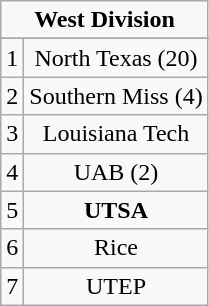<table class="wikitable">
<tr align="center">
<td align="center" Colspan="2"><strong>West Division</strong></td>
</tr>
<tr align="center">
</tr>
<tr align="center">
<td>1</td>
<td>North Texas (20)</td>
</tr>
<tr align="center">
<td>2</td>
<td>Southern Miss (4)</td>
</tr>
<tr align="center">
<td>3</td>
<td>Louisiana Tech</td>
</tr>
<tr align="center">
<td>4</td>
<td>UAB (2)</td>
</tr>
<tr align="center">
<td>5</td>
<td><strong>UTSA</strong></td>
</tr>
<tr align="center">
<td>6</td>
<td>Rice</td>
</tr>
<tr align="center">
<td>7</td>
<td>UTEP</td>
</tr>
</table>
